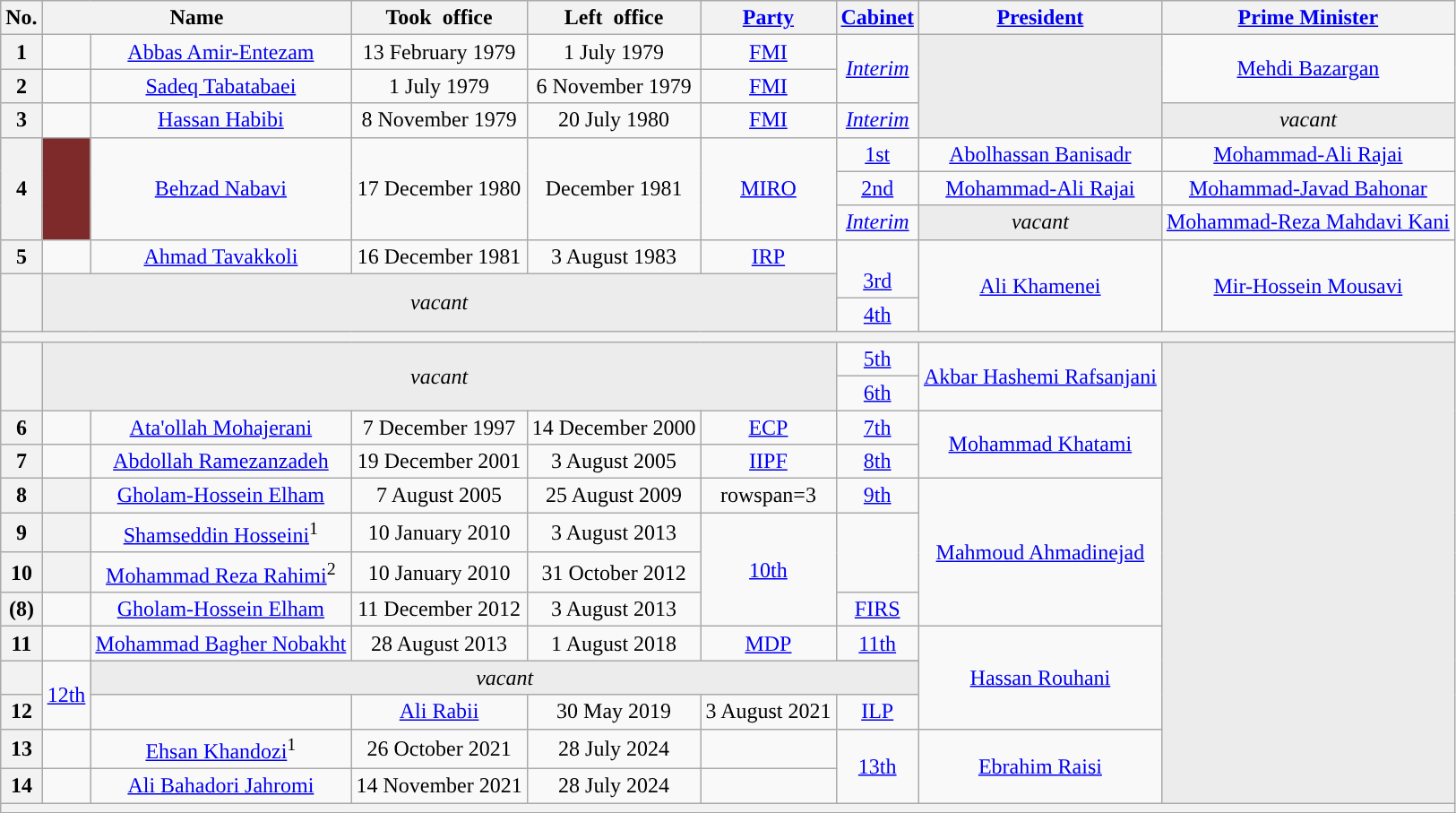<table class="wikitable" style="text-align:center">
<tr>
<th>No.</th>
<th colspan=2>Name</th>
<th>Took office</th>
<th>Left office</th>
<th><a href='#'>Party</a></th>
<th><a href='#'>Cabinet</a></th>
<th><a href='#'>President</a></th>
<th><a href='#'>Prime Minister</a></th>
</tr>
<tr>
<th>1</th>
<td style="background:"></td>
<td><a href='#'>Abbas Amir-Entezam</a></td>
<td>13 February 1979</td>
<td>1 July 1979</td>
<td><a href='#'>FMI</a></td>
<td rowspan=2><a href='#'><em>Interim</em></a></td>
<td style="background-color: #ececec" rowspan=3></td>
<td rowspan=2><a href='#'>Mehdi Bazargan</a></td>
</tr>
<tr>
<th>2</th>
<td style="background:"></td>
<td><a href='#'>Sadeq Tabatabaei</a></td>
<td>1 July 1979</td>
<td>6 November 1979</td>
<td><a href='#'>FMI</a></td>
</tr>
<tr>
<th>3</th>
<td style="background:"></td>
<td><a href='#'>Hassan Habibi</a></td>
<td>8 November 1979</td>
<td>20 July 1980</td>
<td><a href='#'>FMI</a></td>
<td><a href='#'><em>Interim</em></a></td>
<td style="background-color: #ececec"><em>vacant</em></td>
</tr>
<tr>
<th rowspan=3>4</th>
<td style="background:#7e2a2a;" rowspan=3></td>
<td rowspan=3><a href='#'>Behzad Nabavi</a></td>
<td rowspan=3>17 December 1980</td>
<td rowspan=3>December 1981</td>
<td rowspan=3><a href='#'>MIRO</a></td>
<td><a href='#'>1st</a></td>
<td><a href='#'>Abolhassan Banisadr</a></td>
<td><a href='#'>Mohammad-Ali Rajai</a></td>
</tr>
<tr>
<td><a href='#'>2nd</a></td>
<td><a href='#'>Mohammad-Ali Rajai</a></td>
<td><a href='#'>Mohammad-Javad Bahonar</a></td>
</tr>
<tr>
<td><a href='#'><em>Interim</em></a></td>
<td style="background-color: #ececec"><em>vacant</em></td>
<td><a href='#'>Mohammad-Reza Mahdavi Kani</a></td>
</tr>
<tr>
<th>5</th>
<td style="background:"></td>
<td><a href='#'>Ahmad Tavakkoli</a></td>
<td>16 December 1981</td>
<td>3 August 1983</td>
<td><a href='#'>IRP</a></td>
<td rowspan=2><a href='#'><br>3rd</a></td>
<td rowspan=3><a href='#'>Ali Khamenei</a></td>
<td rowspan=3><a href='#'>Mir-Hossein Mousavi</a></td>
</tr>
<tr>
<th rowspan=2></th>
<td style="background-color: #ececec" rowspan=2 colspan=5><em>vacant</em></td>
</tr>
<tr>
<td><a href='#'>4th</a></td>
</tr>
<tr>
<th colspan=9></th>
</tr>
<tr>
<th rowspan=2></th>
<td style="background-color: #ececec" rowspan=2 colspan=5><em>vacant</em></td>
<td><a href='#'>5th</a></td>
<td rowspan=2><a href='#'>Akbar Hashemi Rafsanjani</a></td>
<td style="background-color: #ececec" rowspan=14></td>
</tr>
<tr>
<td><a href='#'>6th</a></td>
</tr>
<tr>
<th>6</th>
<td style="background:"></td>
<td><a href='#'>Ata'ollah Mohajerani</a></td>
<td>7 December 1997</td>
<td>14 December 2000</td>
<td><a href='#'>ECP</a></td>
<td><a href='#'>7th</a></td>
<td rowspan=2><a href='#'>Mohammad Khatami</a></td>
</tr>
<tr>
<th>7</th>
<td style="background:"></td>
<td><a href='#'>Abdollah Ramezanzadeh</a></td>
<td>19 December 2001</td>
<td>3 August 2005</td>
<td><a href='#'>IIPF</a></td>
<td><a href='#'>8th</a></td>
</tr>
<tr>
<th>8</th>
<th></th>
<td><a href='#'>Gholam-Hossein Elham</a></td>
<td>7 August 2005</td>
<td>25 August 2009</td>
<td>rowspan=3 </td>
<td><a href='#'>9th</a></td>
<td rowspan=4><a href='#'>Mahmoud Ahmadinejad</a></td>
</tr>
<tr>
<th>9</th>
<th></th>
<td><a href='#'>Shamseddin Hosseini</a><sup>1</sup></td>
<td>10 January 2010</td>
<td>3 August 2013</td>
<td rowspan=3><a href='#'>10th</a></td>
</tr>
<tr>
<th>10</th>
<th></th>
<td><a href='#'>Mohammad Reza Rahimi</a><sup>2</sup></td>
<td>10 January 2010</td>
<td>31 October 2012</td>
</tr>
<tr>
<th>(8)</th>
<td style="background:"></td>
<td><a href='#'>Gholam-Hossein Elham</a></td>
<td>11 December 2012</td>
<td>3 August 2013</td>
<td><a href='#'>FIRS</a></td>
</tr>
<tr>
<th rowspan=2>11</th>
<td style="background:"></td>
<td rowspan=2><a href='#'>Mohammad Bagher Nobakht</a></td>
<td rowspan=2>28 August 2013</td>
<td rowspan=2>1 August 2018</td>
<td rowspan=2><a href='#'>MDP</a></td>
<td><a href='#'>11th</a></td>
<td rowspan=4><a href='#'>Hassan Rouhani</a></td>
</tr>
<tr>
<td rowspan=3><a href='#'>12th</a></td>
</tr>
<tr>
<th rowspan=1></th>
<td style="background-color: #ececec" rowspan=1 colspan=5><em>vacant</em></td>
</tr>
<tr>
<th>12</th>
<td style="background:"></td>
<td><a href='#'>Ali Rabii</a></td>
<td>30 May 2019</td>
<td>3 August 2021</td>
<td><a href='#'>ILP</a></td>
</tr>
<tr>
<th>13</th>
<td></td>
<td><a href='#'>Ehsan Khandozi</a><sup>1</sup></td>
<td>26 October 2021</td>
<td>28 July 2024</td>
<td></td>
<td rowspan=2><a href='#'>13th</a></td>
<td rowspan=2><a href='#'>Ebrahim Raisi</a></td>
</tr>
<tr>
<th>14</th>
<td></td>
<td><a href='#'>Ali Bahadori Jahromi</a></td>
<td>14 November 2021</td>
<td>28 July 2024</td>
<td></td>
</tr>
<tr>
<th style="font-weight:normal" colspan=9></th>
</tr>
<tr>
</tr>
</table>
